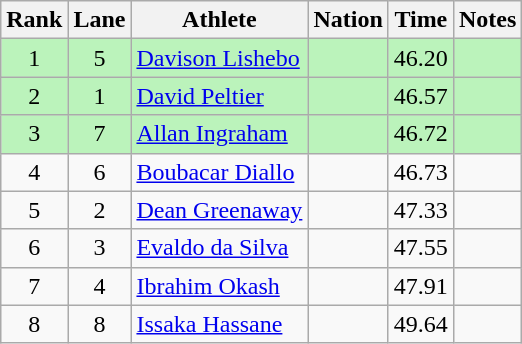<table class="wikitable sortable" style="text-align:center">
<tr>
<th>Rank</th>
<th>Lane</th>
<th>Athlete</th>
<th>Nation</th>
<th>Time</th>
<th>Notes</th>
</tr>
<tr style="background:#bbf3bb;">
<td>1</td>
<td>5</td>
<td align=left><a href='#'>Davison Lishebo</a></td>
<td align=left></td>
<td>46.20</td>
<td></td>
</tr>
<tr style="background:#bbf3bb;">
<td>2</td>
<td>1</td>
<td align=left><a href='#'>David Peltier</a></td>
<td align=left></td>
<td>46.57</td>
<td></td>
</tr>
<tr style="background:#bbf3bb;">
<td>3</td>
<td>7</td>
<td align=left><a href='#'>Allan Ingraham</a></td>
<td align=left></td>
<td>46.72</td>
<td></td>
</tr>
<tr>
<td>4</td>
<td>6</td>
<td align=left><a href='#'>Boubacar Diallo</a></td>
<td align=left></td>
<td>46.73</td>
<td></td>
</tr>
<tr>
<td>5</td>
<td>2</td>
<td align=left><a href='#'>Dean Greenaway</a></td>
<td align=left></td>
<td>47.33</td>
<td></td>
</tr>
<tr>
<td>6</td>
<td>3</td>
<td align=left><a href='#'>Evaldo da Silva</a></td>
<td align=left></td>
<td>47.55</td>
<td></td>
</tr>
<tr>
<td>7</td>
<td>4</td>
<td align=left><a href='#'>Ibrahim Okash</a></td>
<td align=left></td>
<td>47.91</td>
<td></td>
</tr>
<tr>
<td>8</td>
<td>8</td>
<td align=left><a href='#'>Issaka Hassane</a></td>
<td align=left></td>
<td>49.64</td>
<td></td>
</tr>
</table>
